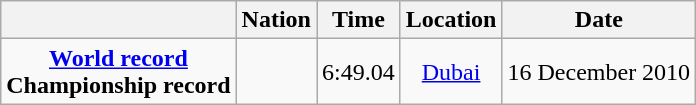<table class=wikitable style=text-align:center>
<tr>
<th></th>
<th>Nation</th>
<th>Time</th>
<th>Location</th>
<th>Date</th>
</tr>
<tr>
<td><strong><a href='#'>World record</a><br>Championship record</strong></td>
<td align=left></td>
<td align=left>6:49.04</td>
<td><a href='#'>Dubai</a></td>
<td>16 December 2010</td>
</tr>
</table>
